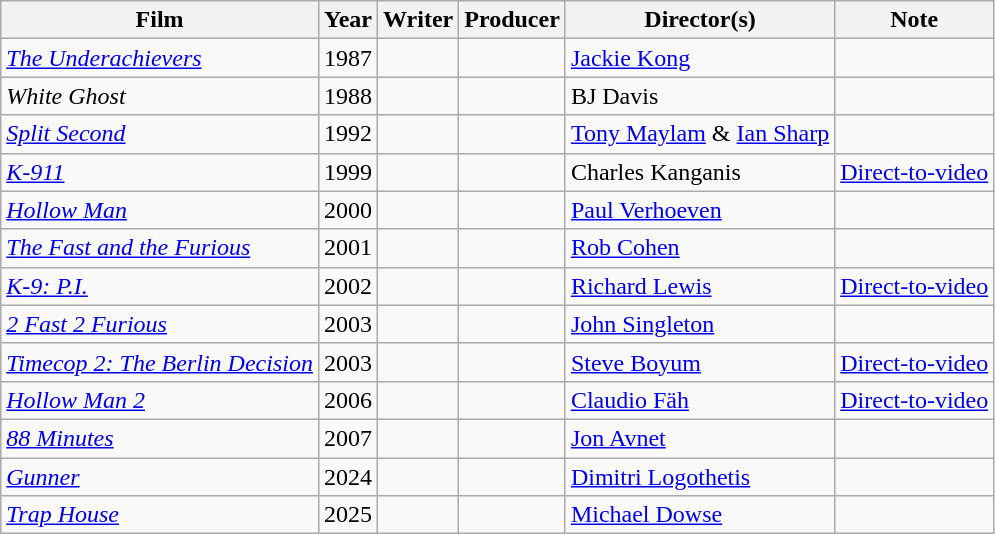<table class="wikitable sortable">
<tr>
<th>Film</th>
<th>Year</th>
<th>Writer</th>
<th>Producer</th>
<th>Director(s)</th>
<th>Note</th>
</tr>
<tr>
<td><em><a href='#'>The Underachievers</a></em></td>
<td>1987</td>
<td></td>
<td></td>
<td><a href='#'>Jackie Kong</a></td>
<td></td>
</tr>
<tr>
<td><em>White Ghost</em></td>
<td>1988</td>
<td></td>
<td></td>
<td>BJ Davis</td>
<td></td>
</tr>
<tr>
<td><em><a href='#'>Split Second</a></em></td>
<td>1992</td>
<td></td>
<td></td>
<td><a href='#'>Tony Maylam</a> & <a href='#'>Ian Sharp</a></td>
<td></td>
</tr>
<tr>
<td><em><a href='#'>K-911</a></em></td>
<td>1999</td>
<td></td>
<td></td>
<td>Charles Kanganis</td>
<td><a href='#'>Direct-to-video</a></td>
</tr>
<tr>
<td><em><a href='#'>Hollow Man</a></em></td>
<td>2000</td>
<td></td>
<td></td>
<td><a href='#'>Paul Verhoeven</a></td>
<td></td>
</tr>
<tr>
<td><em><a href='#'>The Fast and the Furious</a></em></td>
<td>2001</td>
<td></td>
<td></td>
<td><a href='#'>Rob Cohen</a></td>
<td></td>
</tr>
<tr>
<td><em><a href='#'>K-9: P.I.</a></em></td>
<td>2002</td>
<td></td>
<td></td>
<td><a href='#'>Richard Lewis</a></td>
<td><a href='#'>Direct-to-video</a></td>
</tr>
<tr>
<td><em><a href='#'>2 Fast 2 Furious</a></em></td>
<td>2003</td>
<td></td>
<td></td>
<td><a href='#'>John Singleton</a></td>
<td></td>
</tr>
<tr>
<td><em><a href='#'>Timecop 2: The Berlin Decision</a></em></td>
<td>2003</td>
<td></td>
<td></td>
<td><a href='#'>Steve Boyum</a></td>
<td><a href='#'>Direct-to-video</a></td>
</tr>
<tr>
<td><em><a href='#'>Hollow Man 2</a></em></td>
<td>2006</td>
<td></td>
<td></td>
<td><a href='#'>Claudio Fäh</a></td>
<td><a href='#'>Direct-to-video</a></td>
</tr>
<tr>
<td><em><a href='#'>88 Minutes</a></em></td>
<td>2007</td>
<td></td>
<td></td>
<td><a href='#'>Jon Avnet</a></td>
<td></td>
</tr>
<tr>
<td><em><a href='#'>Gunner</a></em></td>
<td>2024</td>
<td></td>
<td></td>
<td><a href='#'>Dimitri Logothetis</a></td>
<td></td>
</tr>
<tr>
<td><em><a href='#'>Trap House</a></em></td>
<td>2025</td>
<td></td>
<td></td>
<td><a href='#'>Michael Dowse</a></td>
<td></td>
</tr>
</table>
